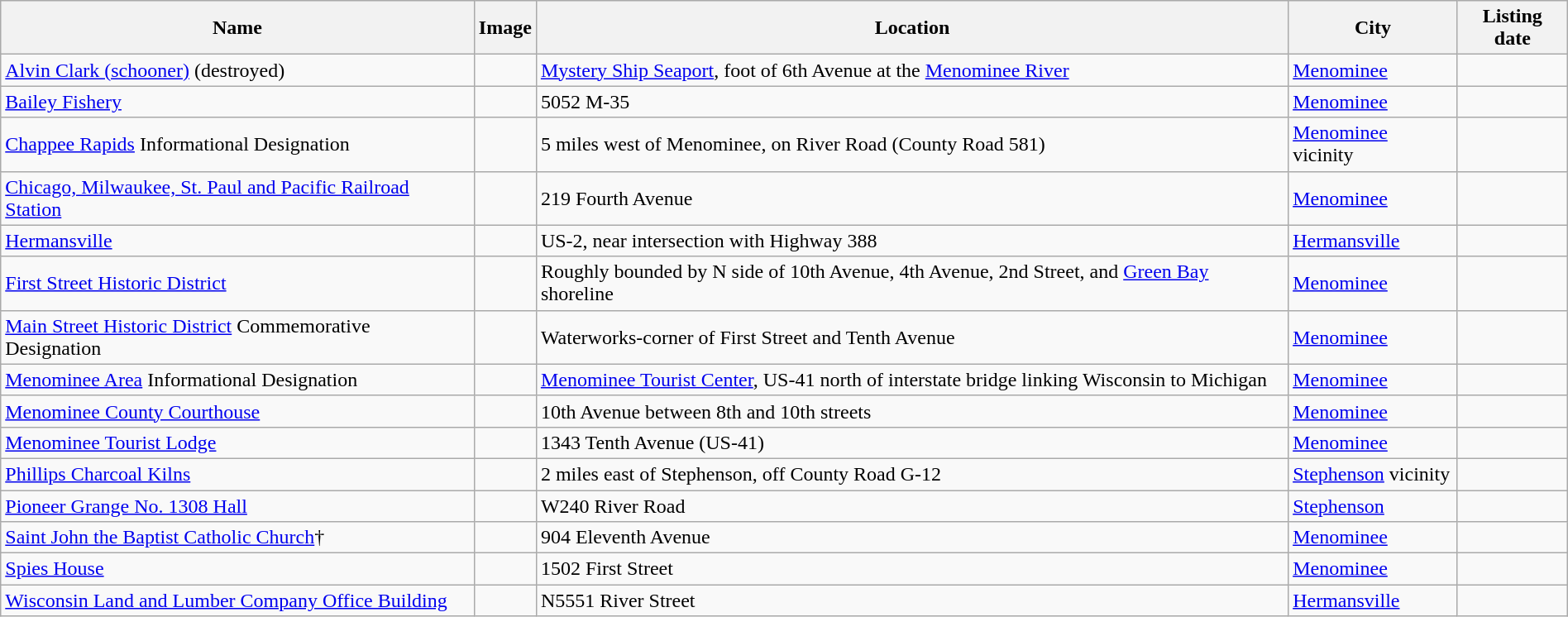<table class="wikitable sortable" style="width:100%">
<tr>
<th>Name</th>
<th>Image</th>
<th>Location</th>
<th>City</th>
<th>Listing date</th>
</tr>
<tr>
<td><a href='#'>Alvin Clark (schooner)</a> (destroyed)</td>
<td></td>
<td><a href='#'>Mystery Ship Seaport</a>, foot of 6th Avenue at the <a href='#'>Menominee River</a></td>
<td><a href='#'>Menominee</a></td>
<td></td>
</tr>
<tr>
<td><a href='#'>Bailey Fishery</a></td>
<td></td>
<td>5052 M-35</td>
<td><a href='#'>Menominee</a></td>
<td></td>
</tr>
<tr>
<td><a href='#'>Chappee Rapids</a> Informational Designation</td>
<td></td>
<td>5 miles west of Menominee, on River Road (County Road 581)</td>
<td><a href='#'>Menominee</a> vicinity</td>
<td></td>
</tr>
<tr>
<td><a href='#'>Chicago, Milwaukee, St. Paul and Pacific Railroad Station</a></td>
<td></td>
<td>219 Fourth Avenue</td>
<td><a href='#'>Menominee</a></td>
<td></td>
</tr>
<tr>
<td><a href='#'>Hermansville</a></td>
<td></td>
<td>US-2, near intersection with Highway 388</td>
<td><a href='#'>Hermansville</a></td>
<td></td>
</tr>
<tr>
<td><a href='#'>First Street Historic District</a></td>
<td></td>
<td>Roughly bounded by N side of 10th Avenue, 4th Avenue, 2nd Street, and <a href='#'>Green Bay</a> shoreline</td>
<td><a href='#'>Menominee</a></td>
<td></td>
</tr>
<tr>
<td><a href='#'>Main Street Historic District</a> Commemorative Designation</td>
<td></td>
<td>Waterworks-corner of First Street and Tenth Avenue</td>
<td><a href='#'>Menominee</a></td>
<td></td>
</tr>
<tr>
<td><a href='#'>Menominee Area</a> Informational Designation</td>
<td></td>
<td><a href='#'>Menominee Tourist Center</a>, US-41 north of interstate bridge linking Wisconsin to Michigan</td>
<td><a href='#'>Menominee</a></td>
<td></td>
</tr>
<tr>
<td><a href='#'>Menominee County Courthouse</a></td>
<td></td>
<td>10th Avenue between 8th and 10th streets</td>
<td><a href='#'>Menominee</a></td>
<td></td>
</tr>
<tr>
<td><a href='#'>Menominee Tourist Lodge</a></td>
<td></td>
<td>1343 Tenth Avenue (US-41)</td>
<td><a href='#'>Menominee</a></td>
<td></td>
</tr>
<tr>
<td><a href='#'>Phillips Charcoal Kilns</a></td>
<td></td>
<td>2 miles east of Stephenson, off County Road G-12</td>
<td><a href='#'>Stephenson</a> vicinity</td>
<td></td>
</tr>
<tr>
<td><a href='#'>Pioneer Grange No. 1308 Hall</a></td>
<td></td>
<td>W240 River Road</td>
<td><a href='#'>Stephenson</a></td>
<td></td>
</tr>
<tr>
<td><a href='#'>Saint John the Baptist Catholic Church</a>†</td>
<td></td>
<td>904 Eleventh Avenue</td>
<td><a href='#'>Menominee</a></td>
<td></td>
</tr>
<tr>
<td><a href='#'>Spies House</a></td>
<td></td>
<td>1502 First Street</td>
<td><a href='#'>Menominee</a></td>
<td></td>
</tr>
<tr>
<td><a href='#'>Wisconsin Land and Lumber Company Office Building</a></td>
<td></td>
<td>N5551 River Street</td>
<td><a href='#'>Hermansville</a></td>
<td></td>
</tr>
</table>
